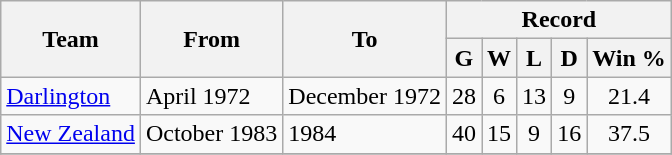<table class="wikitable" style="text-align: center">
<tr>
<th rowspan="2">Team</th>
<th rowspan="2">From</th>
<th rowspan="2">To</th>
<th colspan="5">Record</th>
</tr>
<tr>
<th>G</th>
<th>W</th>
<th>L</th>
<th>D</th>
<th>Win %</th>
</tr>
<tr>
<td align = left><a href='#'>Darlington</a></td>
<td align = left>April 1972</td>
<td align = left>December 1972</td>
<td>28</td>
<td>6</td>
<td>13</td>
<td>9</td>
<td>21.4</td>
</tr>
<tr>
<td align = left><a href='#'>New Zealand</a></td>
<td align = left>October 1983</td>
<td align = left>1984</td>
<td>40</td>
<td>15</td>
<td>9</td>
<td>16</td>
<td>37.5</td>
</tr>
<tr>
</tr>
</table>
